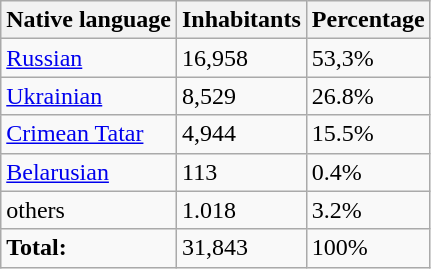<table class="wikitable">
<tr>
<th>Native language</th>
<th>Inhabitants</th>
<th>Percentage</th>
</tr>
<tr>
<td><a href='#'>Russian</a></td>
<td>16,958</td>
<td>53,3%</td>
</tr>
<tr>
<td><a href='#'>Ukrainian</a></td>
<td>8,529</td>
<td>26.8%</td>
</tr>
<tr>
<td><a href='#'>Crimean Tatar</a></td>
<td>4,944</td>
<td>15.5%</td>
</tr>
<tr>
<td><a href='#'>Belarusian</a></td>
<td>113</td>
<td>0.4%</td>
</tr>
<tr>
<td>others</td>
<td>1.018</td>
<td>3.2%</td>
</tr>
<tr>
<td><strong>Total:</strong></td>
<td>31,843</td>
<td>100%</td>
</tr>
</table>
